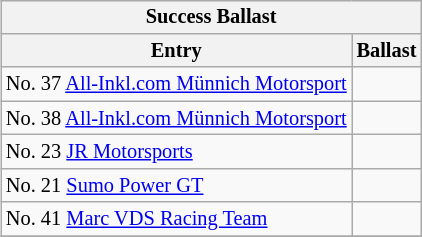<table class="wikitable" style="font-size: 85%; float:right; margin-left:1em; margin-right:0">
<tr>
<th colspan=2>Success Ballast</th>
</tr>
<tr>
<th>Entry</th>
<th>Ballast</th>
</tr>
<tr>
<td>No. 37 <a href='#'>All-Inkl.com Münnich Motorsport</a></td>
<td></td>
</tr>
<tr>
<td>No. 38 <a href='#'>All-Inkl.com Münnich Motorsport</a></td>
<td></td>
</tr>
<tr>
<td>No. 23 <a href='#'>JR Motorsports</a></td>
<td></td>
</tr>
<tr>
<td>No. 21 <a href='#'>Sumo Power GT</a></td>
<td></td>
</tr>
<tr>
<td>No. 41 <a href='#'>Marc VDS Racing Team</a></td>
<td></td>
</tr>
<tr>
</tr>
</table>
